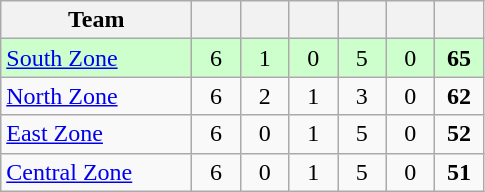<table class="wikitable" style="text-align:center">
<tr>
<th style="width:120px">Team</th>
<th style="width:25px"></th>
<th style="width:25px"></th>
<th style="width:25px"></th>
<th style="width:25px"></th>
<th style="width:25px"></th>
<th style="width:25px"></th>
</tr>
<tr style="background:#cfc;">
<td style="text-align:left"><a href='#'>South Zone</a></td>
<td>6</td>
<td>1</td>
<td>0</td>
<td>5</td>
<td>0</td>
<td><strong>65</strong></td>
</tr>
<tr>
<td style="text-align:left"><a href='#'>North Zone</a></td>
<td>6</td>
<td>2</td>
<td>1</td>
<td>3</td>
<td>0</td>
<td><strong>62</strong></td>
</tr>
<tr>
<td style="text-align:left"><a href='#'>East Zone</a></td>
<td>6</td>
<td>0</td>
<td>1</td>
<td>5</td>
<td>0</td>
<td><strong>52</strong></td>
</tr>
<tr>
<td style="text-align:left"><a href='#'>Central Zone</a></td>
<td>6</td>
<td>0</td>
<td>1</td>
<td>5</td>
<td>0</td>
<td><strong>51</strong></td>
</tr>
</table>
